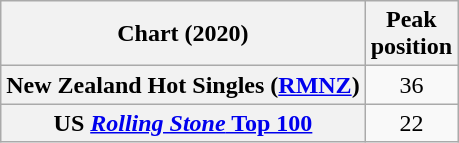<table class="wikitable plainrowheaders" style="text-align:center">
<tr>
<th scope="col">Chart (2020)</th>
<th scope="col">Peak<br>position</th>
</tr>
<tr>
<th scope="row">New Zealand Hot Singles (<a href='#'>RMNZ</a>)</th>
<td>36</td>
</tr>
<tr>
<th scope="row">US <a href='#'><em>Rolling Stone</em> Top 100</a></th>
<td>22</td>
</tr>
</table>
